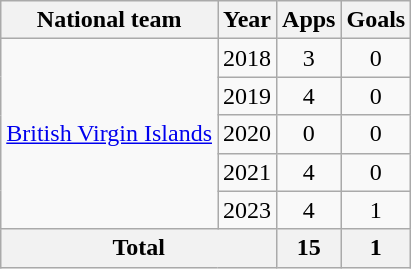<table class="wikitable" style="text-align:center">
<tr>
<th>National team</th>
<th>Year</th>
<th>Apps</th>
<th>Goals</th>
</tr>
<tr>
<td rowspan="5"><a href='#'>British Virgin Islands</a></td>
<td>2018</td>
<td>3</td>
<td>0</td>
</tr>
<tr>
<td>2019</td>
<td>4</td>
<td>0</td>
</tr>
<tr>
<td>2020</td>
<td>0</td>
<td>0</td>
</tr>
<tr>
<td>2021</td>
<td>4</td>
<td>0</td>
</tr>
<tr>
<td>2023</td>
<td>4</td>
<td>1</td>
</tr>
<tr>
<th colspan="2">Total</th>
<th>15</th>
<th>1</th>
</tr>
</table>
